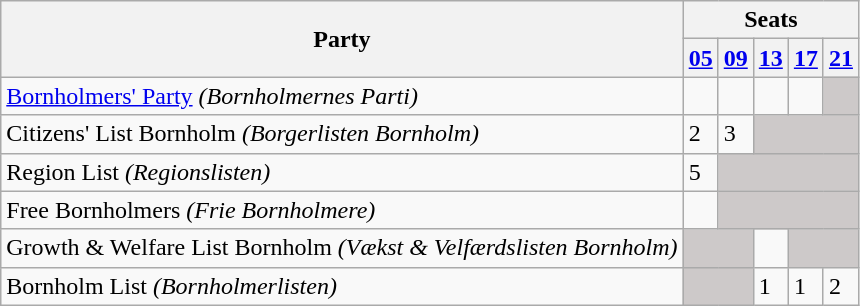<table class="wikitable">
<tr>
<th rowspan=2>Party</th>
<th colspan=11>Seats</th>
</tr>
<tr>
<th><a href='#'>05</a></th>
<th><a href='#'>09</a></th>
<th><a href='#'>13</a></th>
<th><a href='#'>17</a></th>
<th><a href='#'>21</a></th>
</tr>
<tr>
<td><a href='#'>Bornholmers' Party</a> <em>(Bornholmernes Parti)</em></td>
<td></td>
<td></td>
<td></td>
<td></td>
<td style="background:#CDC9C9;"></td>
</tr>
<tr>
<td>Citizens' List Bornholm <em>(Borgerlisten Bornholm)</em></td>
<td>2</td>
<td>3</td>
<td style="background:#CDC9C9;" colspan=3></td>
</tr>
<tr>
<td>Region List <em>(Regionslisten)</em></td>
<td>5</td>
<td style="background:#CDC9C9;" colspan=4></td>
</tr>
<tr>
<td>Free Bornholmers <em>(Frie Bornholmere)</em></td>
<td></td>
<td style="background:#CDC9C9;" colspan=4></td>
</tr>
<tr>
<td>Growth & Welfare List Bornholm <em>(Vækst & Velfærdslisten Bornholm)</em></td>
<td style="background:#CDC9C9;" colspan=2></td>
<td></td>
<td style="background:#CDC9C9;" colspan=2></td>
</tr>
<tr>
<td>Bornholm List <em>(Bornholmerlisten)</em></td>
<td style="background:#CDC9C9;" colspan=2></td>
<td>1</td>
<td>1</td>
<td>2</td>
</tr>
</table>
